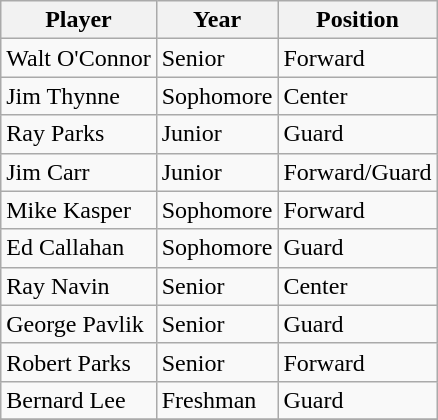<table class="wikitable">
<tr>
<th>Player</th>
<th>Year</th>
<th>Position</th>
</tr>
<tr>
<td>Walt O'Connor</td>
<td>Senior</td>
<td>Forward</td>
</tr>
<tr>
<td>Jim Thynne</td>
<td>Sophomore</td>
<td>Center</td>
</tr>
<tr>
<td>Ray Parks</td>
<td>Junior</td>
<td>Guard</td>
</tr>
<tr>
<td>Jim Carr</td>
<td>Junior</td>
<td>Forward/Guard</td>
</tr>
<tr>
<td>Mike Kasper</td>
<td>Sophomore</td>
<td>Forward</td>
</tr>
<tr>
<td>Ed Callahan</td>
<td>Sophomore</td>
<td>Guard</td>
</tr>
<tr>
<td>Ray Navin</td>
<td>Senior</td>
<td>Center</td>
</tr>
<tr>
<td>George Pavlik</td>
<td>Senior</td>
<td>Guard</td>
</tr>
<tr>
<td>Robert Parks</td>
<td>Senior</td>
<td>Forward</td>
</tr>
<tr>
<td>Bernard Lee</td>
<td>Freshman</td>
<td>Guard</td>
</tr>
<tr>
</tr>
</table>
